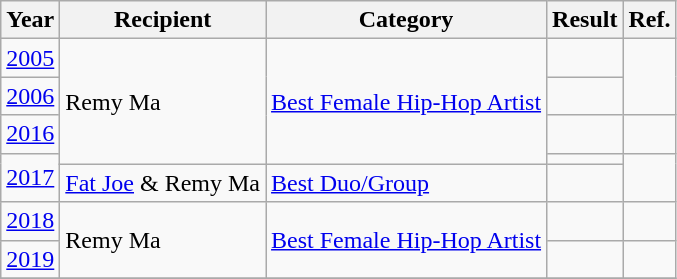<table class="wikitable">
<tr>
<th>Year</th>
<th>Recipient</th>
<th>Category</th>
<th>Result</th>
<th>Ref.</th>
</tr>
<tr>
<td><a href='#'>2005</a></td>
<td rowspan=4>Remy Ma</td>
<td rowspan=4><a href='#'>Best Female Hip-Hop Artist</a></td>
<td></td>
<td rowspan=2></td>
</tr>
<tr>
<td><a href='#'>2006</a></td>
<td></td>
</tr>
<tr>
<td><a href='#'>2016</a></td>
<td></td>
<td></td>
</tr>
<tr>
<td rowspan=2><a href='#'>2017</a></td>
<td></td>
<td rowspan=2></td>
</tr>
<tr>
<td><a href='#'>Fat Joe</a> & Remy Ma</td>
<td><a href='#'>Best Duo/Group</a></td>
<td></td>
</tr>
<tr>
<td><a href='#'>2018</a></td>
<td rowspan="2">Remy Ma</td>
<td rowspan="2"><a href='#'>Best Female Hip-Hop Artist</a></td>
<td></td>
<td></td>
</tr>
<tr>
<td><a href='#'>2019</a></td>
<td></td>
<td></td>
</tr>
<tr>
</tr>
</table>
